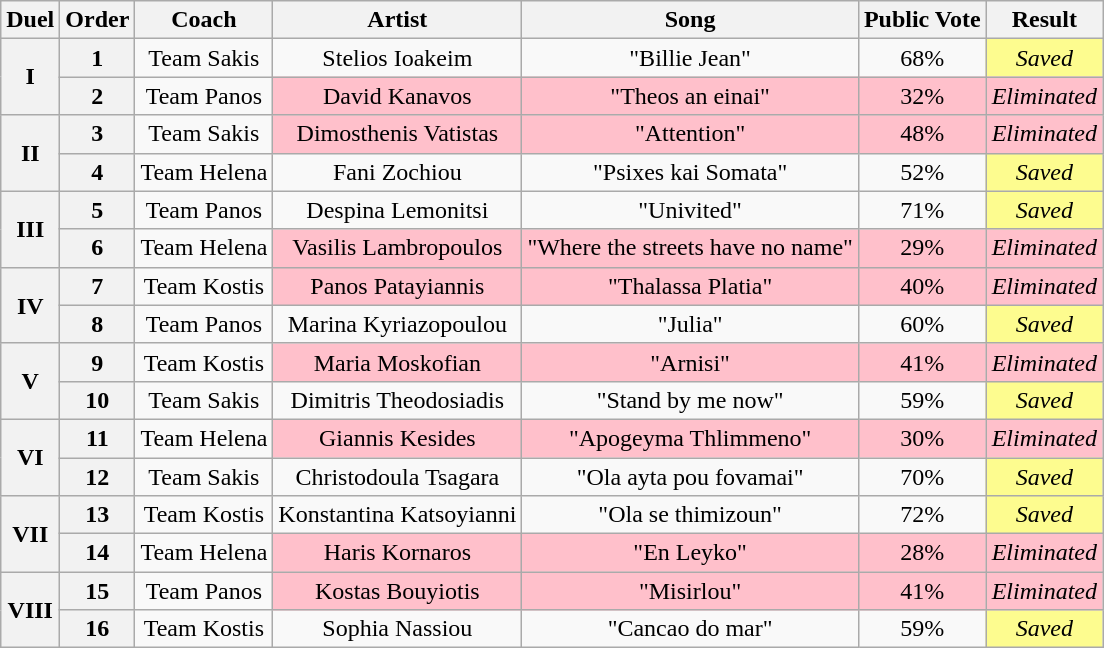<table class="wikitable" style="text-align: center; width: auto;">
<tr>
<th>Duel</th>
<th>Order</th>
<th>Coach</th>
<th>Artist</th>
<th>Song</th>
<th>Public Vote</th>
<th>Result</th>
</tr>
<tr>
<th rowspan=2>I</th>
<th>1</th>
<td>Team Sakis</td>
<td>Stelios Ioakeim</td>
<td>"Billie Jean"</td>
<td>68%</td>
<td style="background:#fdfc8f;"><em>Saved</em></td>
</tr>
<tr>
<th>2</th>
<td>Team Panos</td>
<td style="background:pink;">David Kanavos</td>
<td style="background:pink;">"Theos an einai"</td>
<td style="background:pink;">32%</td>
<td style="background:pink;"><em>Eliminated</em></td>
</tr>
<tr>
<th rowspan=2>II</th>
<th>3</th>
<td>Team Sakis</td>
<td style="background:pink;">Dimosthenis Vatistas</td>
<td style="background:pink;">"Attention"</td>
<td style="background:pink;">48%</td>
<td style="background:pink;"><em>Eliminated</em></td>
</tr>
<tr>
<th>4</th>
<td>Team Helena</td>
<td>Fani Zochiou</td>
<td>"Psixes kai Somata"</td>
<td>52%</td>
<td style="background:#fdfc8f;"><em>Saved</em></td>
</tr>
<tr>
<th rowspan=2>III</th>
<th>5</th>
<td>Team Panos</td>
<td>Despina Lemonitsi</td>
<td>"Univited"</td>
<td>71%</td>
<td style="background:#fdfc8f;"><em>Saved</em></td>
</tr>
<tr>
<th>6</th>
<td>Team Helena</td>
<td style="background:pink;">Vasilis Lambropoulos</td>
<td style="background:pink;">"Where the streets have no name"</td>
<td style="background:pink;">29%</td>
<td style="background:pink;"><em>Eliminated</em></td>
</tr>
<tr>
<th rowspan=2>IV</th>
<th>7</th>
<td>Team Kostis</td>
<td style="background:pink;">Panos Patayiannis</td>
<td style="background:pink;">"Thalassa Platia"</td>
<td style="background:pink;">40%</td>
<td style="background:pink;"><em>Eliminated</em></td>
</tr>
<tr>
<th>8</th>
<td>Team Panos</td>
<td>Marina Kyriazopoulou</td>
<td>"Julia"</td>
<td>60%</td>
<td style="background:#fdfc8f;"><em>Saved</em></td>
</tr>
<tr>
<th rowspan=2>V</th>
<th>9</th>
<td>Team Kostis</td>
<td style="background:pink;">Maria Moskofian</td>
<td style="background:pink;">"Arnisi"</td>
<td style="background:pink;">41%</td>
<td style="background:pink;"><em>Eliminated</em></td>
</tr>
<tr>
<th>10</th>
<td>Team Sakis</td>
<td>Dimitris Theodosiadis</td>
<td>"Stand by me now"</td>
<td>59%</td>
<td style="background:#fdfc8f;"><em>Saved</em></td>
</tr>
<tr>
<th rowspan=2>VI</th>
<th>11</th>
<td>Team Helena</td>
<td style="background:pink;">Giannis Kesides</td>
<td style="background:pink;">"Apogeyma Thlimmeno"</td>
<td style="background:pink;">30%</td>
<td style="background:pink;"><em>Eliminated</em></td>
</tr>
<tr>
<th>12</th>
<td>Team Sakis</td>
<td>Christodoula Tsagara</td>
<td>"Ola ayta pou fovamai"</td>
<td>70%</td>
<td style="background:#fdfc8f;"><em>Saved</em></td>
</tr>
<tr>
<th rowspan=2>VII</th>
<th>13</th>
<td>Team Kostis</td>
<td>Konstantina Katsoyianni</td>
<td>"Ola se thimizoun"</td>
<td>72%</td>
<td style="background:#fdfc8f;"><em>Saved</em></td>
</tr>
<tr>
<th>14</th>
<td>Team Helena</td>
<td style="background:pink;">Haris Kornaros</td>
<td style="background:pink;">"En Leyko"</td>
<td style="background:pink;">28%</td>
<td style="background:pink;"><em>Eliminated</em></td>
</tr>
<tr>
<th rowspan=2>VIII</th>
<th>15</th>
<td>Team Panos</td>
<td style="background:pink;">Kostas Bouyiotis</td>
<td style="background:pink;">"Misirlou"</td>
<td style="background:pink;">41%</td>
<td style="background:pink;"><em>Eliminated</em></td>
</tr>
<tr>
<th>16</th>
<td>Team Kostis</td>
<td>Sophia Nassiou</td>
<td>"Cancao do mar"</td>
<td>59%</td>
<td style="background:#fdfc8f;"><em>Saved</em></td>
</tr>
</table>
